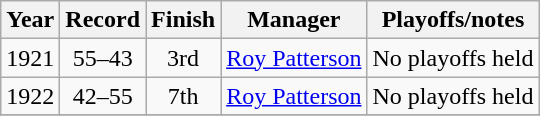<table class="wikitable">
<tr>
<th>Year</th>
<th>Record</th>
<th>Finish</th>
<th>Manager</th>
<th>Playoffs/notes</th>
</tr>
<tr align=center>
<td>1921</td>
<td>55–43</td>
<td>3rd</td>
<td><a href='#'>Roy Patterson</a></td>
<td>No playoffs held</td>
</tr>
<tr align=center>
<td>1922</td>
<td>42–55</td>
<td>7th</td>
<td><a href='#'>Roy Patterson</a></td>
<td>No playoffs held</td>
</tr>
<tr align=center>
</tr>
</table>
